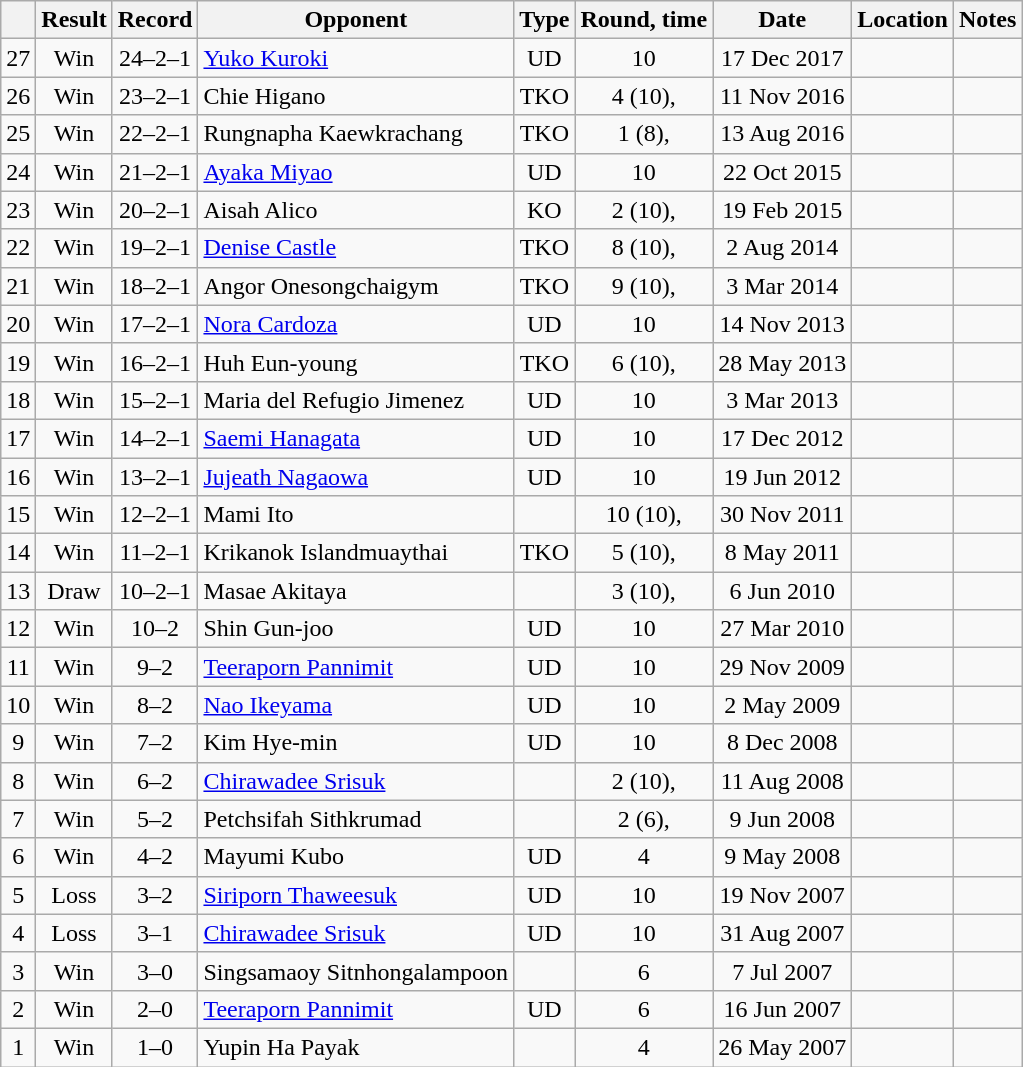<table class="wikitable" style="text-align:center">
<tr>
<th></th>
<th>Result</th>
<th>Record</th>
<th>Opponent</th>
<th>Type</th>
<th>Round, time</th>
<th>Date</th>
<th>Location</th>
<th>Notes</th>
</tr>
<tr>
<td>27</td>
<td>Win</td>
<td>24–2–1</td>
<td align=left><a href='#'>Yuko Kuroki</a></td>
<td>UD</td>
<td>10</td>
<td>17 Dec 2017</td>
<td align=left></td>
<td align=left></td>
</tr>
<tr>
<td>26</td>
<td>Win</td>
<td>23–2–1</td>
<td align=left>Chie Higano</td>
<td>TKO</td>
<td>4 (10), </td>
<td>11 Nov 2016</td>
<td align=left></td>
<td align=left></td>
</tr>
<tr>
<td>25</td>
<td>Win</td>
<td>22–2–1</td>
<td align=left>Rungnapha Kaewkrachang</td>
<td>TKO</td>
<td>1 (8), </td>
<td>13 Aug 2016</td>
<td align=left></td>
<td align=left></td>
</tr>
<tr>
<td>24</td>
<td>Win</td>
<td>21–2–1</td>
<td align=left><a href='#'>Ayaka Miyao</a></td>
<td>UD</td>
<td>10</td>
<td>22 Oct 2015</td>
<td align=left></td>
<td align=left></td>
</tr>
<tr>
<td>23</td>
<td>Win</td>
<td>20–2–1</td>
<td align=left>Aisah Alico</td>
<td>KO</td>
<td>2 (10), </td>
<td>19 Feb 2015</td>
<td align=left></td>
<td align=left></td>
</tr>
<tr>
<td>22</td>
<td>Win</td>
<td>19–2–1</td>
<td align=left><a href='#'>Denise Castle</a></td>
<td>TKO</td>
<td>8 (10), </td>
<td>2 Aug 2014</td>
<td align=left></td>
<td align=left></td>
</tr>
<tr>
<td>21</td>
<td>Win</td>
<td>18–2–1</td>
<td align=left>Angor Onesongchaigym</td>
<td>TKO</td>
<td>9 (10), </td>
<td>3 Mar 2014</td>
<td align=left></td>
<td align=left></td>
</tr>
<tr>
<td>20</td>
<td>Win</td>
<td>17–2–1</td>
<td align=left><a href='#'>Nora Cardoza</a></td>
<td>UD</td>
<td>10</td>
<td>14 Nov 2013</td>
<td align=left></td>
<td align=left></td>
</tr>
<tr>
<td>19</td>
<td>Win</td>
<td>16–2–1</td>
<td align=left>Huh Eun-young</td>
<td>TKO</td>
<td>6 (10), </td>
<td>28 May 2013</td>
<td align=left></td>
<td align=left></td>
</tr>
<tr>
<td>18</td>
<td>Win</td>
<td>15–2–1</td>
<td align=left>Maria del Refugio Jimenez</td>
<td>UD</td>
<td>10</td>
<td>3 Mar 2013</td>
<td align=left></td>
<td align=left></td>
</tr>
<tr>
<td>17</td>
<td>Win</td>
<td>14–2–1</td>
<td align=left><a href='#'>Saemi Hanagata</a></td>
<td>UD</td>
<td>10</td>
<td>17 Dec 2012</td>
<td align=left></td>
<td align=left></td>
</tr>
<tr>
<td>16</td>
<td>Win</td>
<td>13–2–1</td>
<td align=left><a href='#'>Jujeath Nagaowa</a></td>
<td>UD</td>
<td>10</td>
<td>19 Jun 2012</td>
<td align=left></td>
<td align=left></td>
</tr>
<tr>
<td>15</td>
<td>Win</td>
<td>12–2–1</td>
<td align=left>Mami Ito</td>
<td></td>
<td>10 (10), </td>
<td>30 Nov 2011</td>
<td align=left></td>
<td align=left></td>
</tr>
<tr>
<td>14</td>
<td>Win</td>
<td>11–2–1</td>
<td align=left>Krikanok Islandmuaythai</td>
<td>TKO</td>
<td>5 (10), </td>
<td>8 May 2011</td>
<td align=left></td>
<td align=left></td>
</tr>
<tr>
<td>13</td>
<td>Draw</td>
<td>10–2–1</td>
<td align=left>Masae Akitaya</td>
<td></td>
<td>3 (10), </td>
<td>6 Jun 2010</td>
<td align=left></td>
<td align=left></td>
</tr>
<tr>
<td>12</td>
<td>Win</td>
<td>10–2</td>
<td align=left>Shin Gun-joo</td>
<td>UD</td>
<td>10</td>
<td>27 Mar 2010</td>
<td align=left></td>
<td align=left></td>
</tr>
<tr>
<td>11</td>
<td>Win</td>
<td>9–2</td>
<td align=left><a href='#'>Teeraporn Pannimit</a></td>
<td>UD</td>
<td>10</td>
<td>29 Nov 2009</td>
<td align=left></td>
<td align=left></td>
</tr>
<tr>
<td>10</td>
<td>Win</td>
<td>8–2</td>
<td align=left><a href='#'>Nao Ikeyama</a></td>
<td>UD</td>
<td>10</td>
<td>2 May 2009</td>
<td align=left></td>
<td align=left></td>
</tr>
<tr>
<td>9</td>
<td>Win</td>
<td>7–2</td>
<td align=left>Kim Hye-min</td>
<td>UD</td>
<td>10</td>
<td>8 Dec 2008</td>
<td align=left></td>
<td align=left></td>
</tr>
<tr>
<td>8</td>
<td>Win</td>
<td>6–2</td>
<td align=left><a href='#'>Chirawadee Srisuk</a></td>
<td></td>
<td>2 (10), </td>
<td>11 Aug 2008</td>
<td align=left></td>
<td align=left></td>
</tr>
<tr>
<td>7</td>
<td>Win</td>
<td>5–2</td>
<td align=left>Petchsifah Sithkrumad</td>
<td></td>
<td>2 (6), </td>
<td>9 Jun 2008</td>
<td align=left></td>
<td align=left></td>
</tr>
<tr>
<td>6</td>
<td>Win</td>
<td>4–2</td>
<td align=left>Mayumi Kubo</td>
<td>UD</td>
<td>4</td>
<td>9 May 2008</td>
<td align=left></td>
<td align=left></td>
</tr>
<tr>
<td>5</td>
<td>Loss</td>
<td>3–2</td>
<td align=left><a href='#'>Siriporn Thaweesuk</a></td>
<td>UD</td>
<td>10</td>
<td>19 Nov 2007</td>
<td align=left></td>
<td align=left></td>
</tr>
<tr>
<td>4</td>
<td>Loss</td>
<td>3–1</td>
<td align=left><a href='#'>Chirawadee Srisuk</a></td>
<td>UD</td>
<td>10</td>
<td>31 Aug 2007</td>
<td align=left></td>
<td align=left></td>
</tr>
<tr>
<td>3</td>
<td>Win</td>
<td>3–0</td>
<td align=left>Singsamaoy Sitnhongalampoon</td>
<td></td>
<td>6</td>
<td>7 Jul 2007</td>
<td align=left></td>
<td align=left></td>
</tr>
<tr>
<td>2</td>
<td>Win</td>
<td>2–0</td>
<td align=left><a href='#'>Teeraporn Pannimit</a></td>
<td>UD</td>
<td>6</td>
<td>16 Jun 2007</td>
<td align=left></td>
<td align=left></td>
</tr>
<tr>
<td>1</td>
<td>Win</td>
<td>1–0</td>
<td align=left>Yupin Ha Payak</td>
<td></td>
<td>4</td>
<td>26 May 2007</td>
<td align=left></td>
<td align=left></td>
</tr>
</table>
